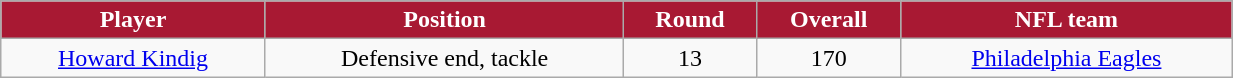<table class="wikitable" width="65%">
<tr align="center" style="background:#A81933;color:#FFFFFF;">
<td><strong>Player</strong></td>
<td><strong>Position</strong></td>
<td><strong>Round</strong></td>
<td><strong>Overall</strong></td>
<td><strong>NFL team</strong></td>
</tr>
<tr align="center" bgcolor="">
<td><a href='#'>Howard Kindig</a></td>
<td>Defensive end, tackle</td>
<td>13</td>
<td>170</td>
<td><a href='#'>Philadelphia Eagles</a></td>
</tr>
</table>
